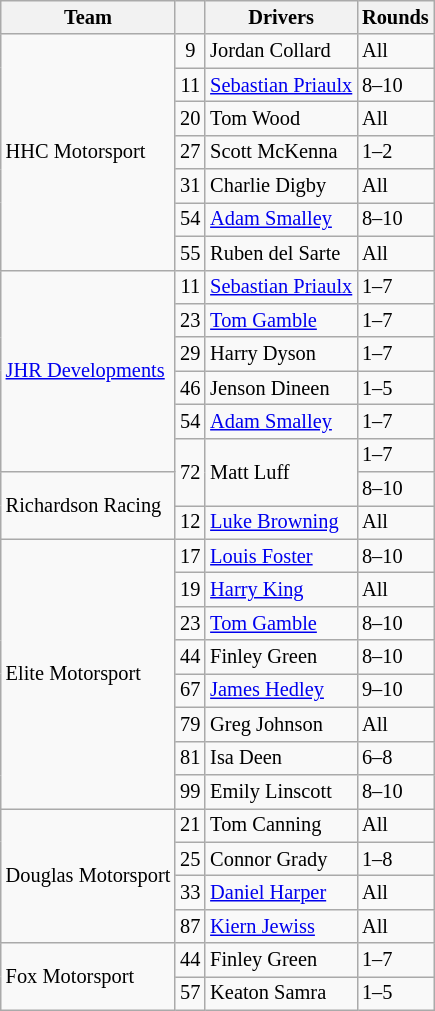<table class="wikitable" style="font-size: 85%">
<tr>
<th>Team</th>
<th></th>
<th>Drivers</th>
<th>Rounds</th>
</tr>
<tr>
<td rowspan=7>HHC Motorsport</td>
<td align=center>9</td>
<td> Jordan Collard</td>
<td>All</td>
</tr>
<tr>
<td align=center>11</td>
<td> <a href='#'>Sebastian Priaulx</a></td>
<td>8–10</td>
</tr>
<tr>
<td align=center>20</td>
<td> Tom Wood</td>
<td>All</td>
</tr>
<tr>
<td align=center>27</td>
<td> Scott McKenna</td>
<td>1–2</td>
</tr>
<tr>
<td align=center>31</td>
<td> Charlie Digby</td>
<td>All</td>
</tr>
<tr>
<td align=center>54</td>
<td> <a href='#'>Adam Smalley</a></td>
<td>8–10</td>
</tr>
<tr>
<td align=center>55</td>
<td> Ruben del Sarte</td>
<td>All</td>
</tr>
<tr>
<td rowspan=6><a href='#'>JHR Developments</a></td>
<td align=center>11</td>
<td> <a href='#'>Sebastian Priaulx</a></td>
<td>1–7</td>
</tr>
<tr>
<td align=center>23</td>
<td> <a href='#'>Tom Gamble</a></td>
<td>1–7</td>
</tr>
<tr>
<td align=center>29</td>
<td> Harry Dyson</td>
<td>1–7</td>
</tr>
<tr>
<td align=center>46</td>
<td> Jenson Dineen</td>
<td>1–5</td>
</tr>
<tr>
<td align=center>54</td>
<td> <a href='#'>Adam Smalley</a></td>
<td>1–7</td>
</tr>
<tr>
<td rowspan=2 align=center>72</td>
<td rowspan=2> Matt Luff</td>
<td>1–7</td>
</tr>
<tr>
<td rowspan=2>Richardson Racing</td>
<td>8–10</td>
</tr>
<tr>
<td align=center>12</td>
<td> <a href='#'>Luke Browning</a></td>
<td>All</td>
</tr>
<tr>
<td rowspan=8>Elite Motorsport</td>
<td align=center>17</td>
<td> <a href='#'>Louis Foster</a></td>
<td>8–10</td>
</tr>
<tr>
<td align=center>19</td>
<td> <a href='#'>Harry King</a></td>
<td>All</td>
</tr>
<tr>
<td align=center>23</td>
<td> <a href='#'>Tom Gamble</a></td>
<td>8–10</td>
</tr>
<tr>
<td align=center>44</td>
<td> Finley Green</td>
<td>8–10</td>
</tr>
<tr>
<td align=center>67</td>
<td> <a href='#'>James Hedley</a></td>
<td>9–10</td>
</tr>
<tr>
<td align=center>79</td>
<td> Greg Johnson</td>
<td>All</td>
</tr>
<tr>
<td align=center>81</td>
<td> Isa Deen</td>
<td>6–8</td>
</tr>
<tr>
<td align=center>99</td>
<td> Emily Linscott</td>
<td>8–10</td>
</tr>
<tr>
<td rowspan=4>Douglas Motorsport</td>
<td align=center>21</td>
<td> Tom Canning</td>
<td>All</td>
</tr>
<tr>
<td align=center>25</td>
<td> Connor Grady</td>
<td>1–8</td>
</tr>
<tr>
<td align=center>33</td>
<td> <a href='#'>Daniel Harper</a></td>
<td>All</td>
</tr>
<tr>
<td align=center>87</td>
<td> <a href='#'>Kiern Jewiss</a></td>
<td>All</td>
</tr>
<tr>
<td rowspan=2>Fox Motorsport</td>
<td align=center>44</td>
<td> Finley Green</td>
<td>1–7</td>
</tr>
<tr>
<td align=center>57</td>
<td> Keaton Samra</td>
<td>1–5</td>
</tr>
</table>
